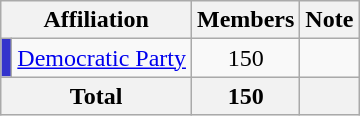<table class="wikitable">
<tr>
<th colspan="2" align="center" valign="bottom">Affiliation</th>
<th valign="bottom">Members</th>
<th valign="bottom">Note</th>
</tr>
<tr>
<td bgcolor="#3333CC"></td>
<td><a href='#'>Democratic Party</a></td>
<td align="center">150</td>
<td></td>
</tr>
<tr>
<th colspan="2" align="center"><strong>Total</strong></th>
<th align="center"><strong>150</strong></th>
<th></th>
</tr>
</table>
